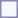<table class="center" style="border:1px solid #8888aa; background-color:#f7f8ff; padding:5px; font-size:95%; margin: 0px 12px 12px 0px;">
</table>
